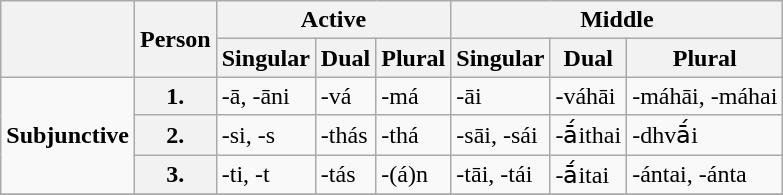<table class="wikitable">
<tr>
<th rowspan="2"></th>
<th rowspan="2">Person</th>
<th colspan="3">Active</th>
<th colspan="3">Middle</th>
</tr>
<tr>
<th>Singular</th>
<th>Dual</th>
<th>Plural</th>
<th>Singular</th>
<th>Dual</th>
<th>Plural</th>
</tr>
<tr>
<td rowspan="3"><strong>Subjunctive</strong></td>
<th><strong>1.</strong></th>
<td>-ā, -āni</td>
<td>-vá</td>
<td>-má</td>
<td>-āi</td>
<td>-váhāi</td>
<td>-máhāi, -máhai</td>
</tr>
<tr>
<th><strong>2.</strong></th>
<td>-si, -s</td>
<td>-thás</td>
<td>-thá</td>
<td>-sāi, -sái</td>
<td>-ā́ithai</td>
<td>-dhvā́i</td>
</tr>
<tr>
<th><strong>3.</strong></th>
<td>-ti, -t</td>
<td>-tás</td>
<td>-(á)n</td>
<td>-tāi, -tái</td>
<td>-ā́itai</td>
<td>-ántai, -ánta</td>
</tr>
<tr>
</tr>
</table>
